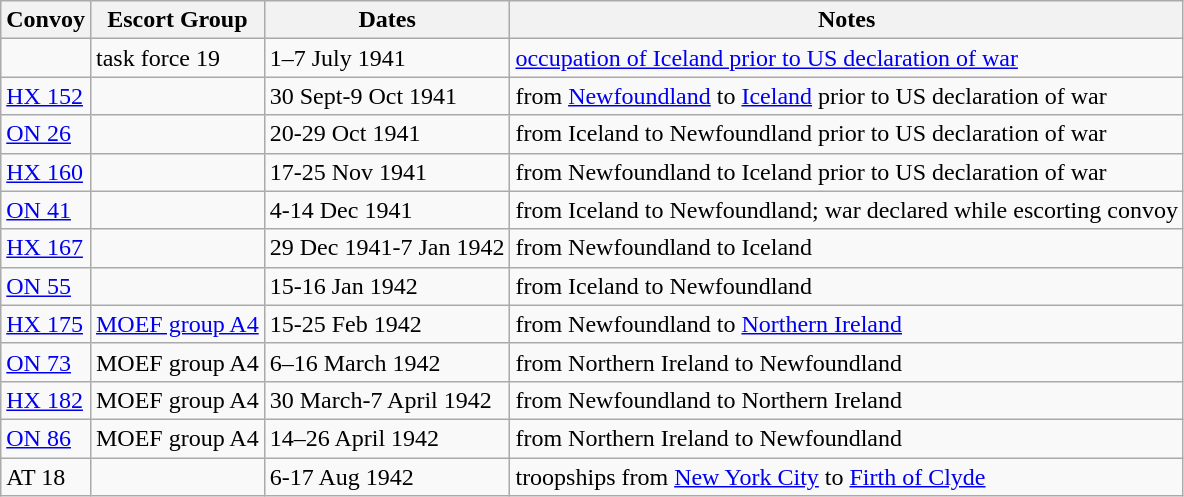<table class="wikitable">
<tr>
<th>Convoy</th>
<th>Escort Group</th>
<th>Dates</th>
<th>Notes</th>
</tr>
<tr>
<td></td>
<td>task force 19</td>
<td>1–7 July 1941</td>
<td><a href='#'>occupation of Iceland prior to US declaration of war</a></td>
</tr>
<tr>
<td><a href='#'>HX 152</a></td>
<td></td>
<td>30 Sept-9 Oct 1941</td>
<td>from <a href='#'>Newfoundland</a> to <a href='#'>Iceland</a> prior to US declaration of war</td>
</tr>
<tr>
<td><a href='#'>ON 26</a></td>
<td></td>
<td>20-29 Oct 1941</td>
<td>from Iceland to Newfoundland prior to US declaration of war</td>
</tr>
<tr>
<td><a href='#'>HX 160</a></td>
<td></td>
<td>17-25 Nov 1941</td>
<td>from Newfoundland to Iceland prior to US declaration of war</td>
</tr>
<tr>
<td><a href='#'>ON 41</a></td>
<td></td>
<td>4-14 Dec 1941</td>
<td>from Iceland to Newfoundland; war declared while escorting convoy</td>
</tr>
<tr>
<td><a href='#'>HX 167</a></td>
<td></td>
<td>29 Dec 1941-7 Jan 1942</td>
<td>from Newfoundland to Iceland</td>
</tr>
<tr>
<td><a href='#'>ON 55</a></td>
<td></td>
<td>15-16 Jan 1942</td>
<td>from Iceland to Newfoundland</td>
</tr>
<tr>
<td><a href='#'>HX 175</a></td>
<td><a href='#'>MOEF group A4</a></td>
<td>15-25 Feb 1942</td>
<td>from Newfoundland to <a href='#'>Northern Ireland</a></td>
</tr>
<tr>
<td><a href='#'>ON 73</a></td>
<td>MOEF group A4</td>
<td>6–16 March 1942</td>
<td>from Northern Ireland to Newfoundland</td>
</tr>
<tr>
<td><a href='#'>HX 182</a></td>
<td>MOEF group A4</td>
<td>30 March-7 April 1942</td>
<td>from Newfoundland to Northern Ireland</td>
</tr>
<tr>
<td><a href='#'>ON 86</a></td>
<td>MOEF group A4</td>
<td>14–26 April 1942</td>
<td>from Northern Ireland to Newfoundland</td>
</tr>
<tr>
<td>AT 18</td>
<td></td>
<td>6-17 Aug 1942</td>
<td>troopships from <a href='#'>New York City</a> to <a href='#'>Firth of Clyde</a></td>
</tr>
</table>
